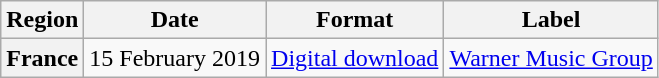<table class="wikitable plainrowheaders" style="text-align:center;">
<tr>
<th>Region</th>
<th>Date</th>
<th>Format</th>
<th>Label</th>
</tr>
<tr>
<th scope="row">France</th>
<td>15 February 2019</td>
<td><a href='#'>Digital download</a></td>
<td><a href='#'>Warner Music Group</a></td>
</tr>
</table>
